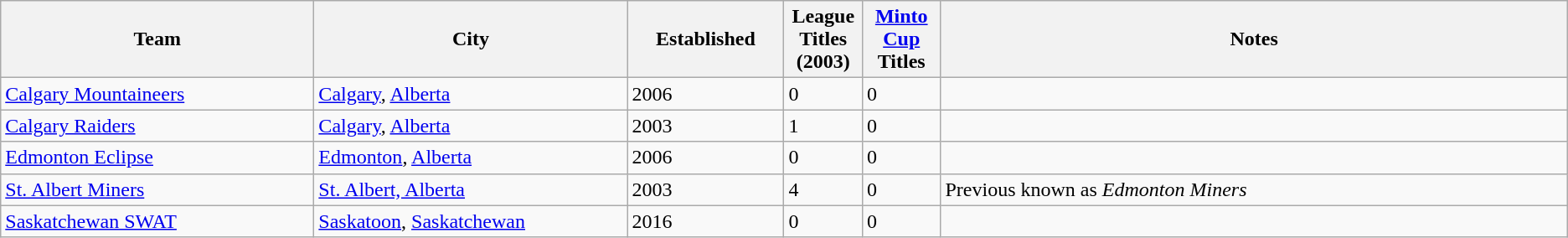<table class="wikitable sortable">
<tr>
<th bgcolor="#DDDDFF" width="20%">Team</th>
<th bgcolor="#DDDDFF" width="20%">City</th>
<th bgcolor="#DDDDFF" width="10%">Established</th>
<th bgcolor="#DDDDFF" width="5%">League Titles (2003)</th>
<th bgcolor="#DDDDFF" width="5%"><a href='#'>Minto Cup</a> Titles</th>
<th bgcolor="#DDDDFF" width="40%" class="unsortable">Notes</th>
</tr>
<tr>
<td><a href='#'>Calgary Mountaineers</a></td>
<td><a href='#'>Calgary</a>, <a href='#'>Alberta</a></td>
<td>2006</td>
<td>0</td>
<td>0</td>
<td></td>
</tr>
<tr>
<td><a href='#'>Calgary Raiders</a></td>
<td><a href='#'>Calgary</a>, <a href='#'>Alberta</a></td>
<td>2003</td>
<td>1</td>
<td>0</td>
<td></td>
</tr>
<tr>
<td><a href='#'>Edmonton Eclipse</a></td>
<td><a href='#'>Edmonton</a>, <a href='#'>Alberta</a></td>
<td>2006</td>
<td>0</td>
<td>0</td>
<td></td>
</tr>
<tr>
<td><a href='#'>St. Albert Miners</a></td>
<td><a href='#'>St. Albert, Alberta</a></td>
<td>2003</td>
<td>4</td>
<td>0</td>
<td>Previous known as <em>Edmonton Miners</em></td>
</tr>
<tr>
<td><a href='#'>Saskatchewan SWAT</a></td>
<td><a href='#'>Saskatoon</a>, <a href='#'>Saskatchewan</a></td>
<td>2016</td>
<td>0</td>
<td>0</td>
<td></td>
</tr>
</table>
